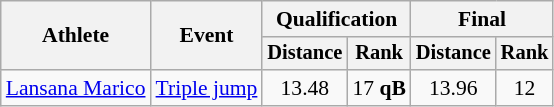<table class="wikitable" style="font-size:90%">
<tr>
<th rowspan=2>Athlete</th>
<th rowspan=2>Event</th>
<th colspan=2>Qualification</th>
<th colspan=2>Final</th>
</tr>
<tr style="font-size:95%">
<th>Distance</th>
<th>Rank</th>
<th>Distance</th>
<th>Rank</th>
</tr>
<tr align=center>
<td align=left><a href='#'>Lansana Marico</a></td>
<td align=left><a href='#'>Triple jump</a></td>
<td>13.48</td>
<td>17 <strong>qB</strong></td>
<td>13.96</td>
<td>12</td>
</tr>
</table>
